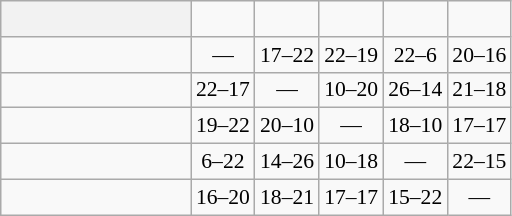<table class="wikitable" style="text-align:center; font-size:90%;">
<tr>
<th width=120> </th>
<td><strong></strong></td>
<td><strong></strong></td>
<td><strong></strong></td>
<td><strong></strong></td>
<td><strong></strong></td>
</tr>
<tr>
<td style="text-align:left;"></td>
<td>—</td>
<td>17–22</td>
<td>22–19</td>
<td>22–6</td>
<td>20–16</td>
</tr>
<tr>
<td style="text-align:left;"></td>
<td>22–17</td>
<td>—</td>
<td>10–20</td>
<td>26–14</td>
<td>21–18</td>
</tr>
<tr>
<td style="text-align:left;"></td>
<td>19–22</td>
<td>20–10</td>
<td>—</td>
<td>18–10</td>
<td>17–17</td>
</tr>
<tr>
<td style="text-align:left;"></td>
<td>6–22</td>
<td>14–26</td>
<td>10–18</td>
<td>—</td>
<td>22–15</td>
</tr>
<tr>
<td style="text-align:left;"></td>
<td>16–20</td>
<td>18–21</td>
<td>17–17</td>
<td>15–22</td>
<td>—</td>
</tr>
</table>
